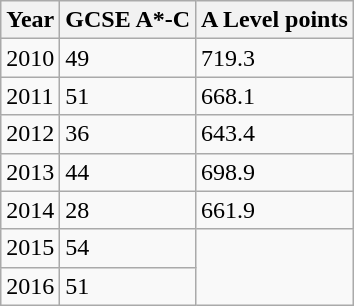<table class="wikitable">
<tr>
<th>Year</th>
<th>GCSE A*-C</th>
<th>A Level points</th>
</tr>
<tr>
<td>2010</td>
<td>49</td>
<td>719.3</td>
</tr>
<tr>
<td>2011</td>
<td>51</td>
<td>668.1</td>
</tr>
<tr>
<td>2012</td>
<td>36</td>
<td>643.4</td>
</tr>
<tr>
<td>2013</td>
<td>44</td>
<td>698.9</td>
</tr>
<tr>
<td>2014</td>
<td>28</td>
<td>661.9</td>
</tr>
<tr>
<td>2015</td>
<td>54</td>
</tr>
<tr>
<td>2016</td>
<td>51</td>
</tr>
</table>
